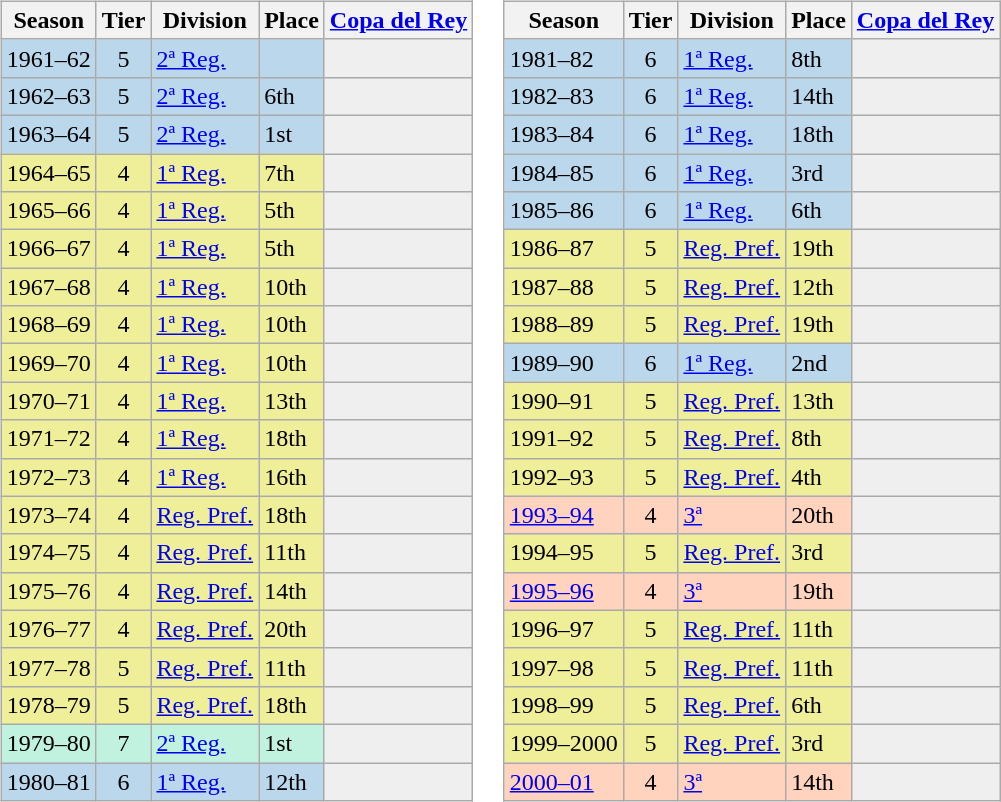<table>
<tr>
<td valign="top" width=0%><br><table class="wikitable">
<tr style="background:#f0f6fa;">
<th>Season</th>
<th>Tier</th>
<th>Division</th>
<th>Place</th>
<th><a href='#'>Copa del Rey</a></th>
</tr>
<tr>
<td style="background:#BBD7EC;">1961–62</td>
<td style="background:#BBD7EC;" align="center">5</td>
<td style="background:#BBD7EC;"><a href='#'>2ª Reg.</a></td>
<td style="background:#BBD7EC;"></td>
<th style="background:#efefef;"></th>
</tr>
<tr>
<td style="background:#BBD7EC;">1962–63</td>
<td style="background:#BBD7EC;" align="center">5</td>
<td style="background:#BBD7EC;"><a href='#'>2ª Reg.</a></td>
<td style="background:#BBD7EC;">6th</td>
<th style="background:#efefef;"></th>
</tr>
<tr>
<td style="background:#BBD7EC;">1963–64</td>
<td style="background:#BBD7EC;" align="center">5</td>
<td style="background:#BBD7EC;"><a href='#'>2ª Reg.</a></td>
<td style="background:#BBD7EC;">1st</td>
<th style="background:#efefef;"></th>
</tr>
<tr>
<td style="background:#EFEF99;">1964–65</td>
<td style="background:#EFEF99;" align="center">4</td>
<td style="background:#EFEF99;"><a href='#'>1ª Reg.</a></td>
<td style="background:#EFEF99;">7th</td>
<td style="background:#efefef;"></td>
</tr>
<tr>
<td style="background:#EFEF99;">1965–66</td>
<td style="background:#EFEF99;" align="center">4</td>
<td style="background:#EFEF99;"><a href='#'>1ª Reg.</a></td>
<td style="background:#EFEF99;">5th</td>
<td style="background:#efefef;"></td>
</tr>
<tr>
<td style="background:#EFEF99;">1966–67</td>
<td style="background:#EFEF99;" align="center">4</td>
<td style="background:#EFEF99;"><a href='#'>1ª Reg.</a></td>
<td style="background:#EFEF99;">5th</td>
<td style="background:#efefef;"></td>
</tr>
<tr>
<td style="background:#EFEF99;">1967–68</td>
<td style="background:#EFEF99;" align="center">4</td>
<td style="background:#EFEF99;"><a href='#'>1ª Reg.</a></td>
<td style="background:#EFEF99;">10th</td>
<td style="background:#efefef;"></td>
</tr>
<tr>
<td style="background:#EFEF99;">1968–69</td>
<td style="background:#EFEF99;" align="center">4</td>
<td style="background:#EFEF99;"><a href='#'>1ª Reg.</a></td>
<td style="background:#EFEF99;">10th</td>
<td style="background:#efefef;"></td>
</tr>
<tr>
<td style="background:#EFEF99;">1969–70</td>
<td style="background:#EFEF99;" align="center">4</td>
<td style="background:#EFEF99;"><a href='#'>1ª Reg.</a></td>
<td style="background:#EFEF99;">10th</td>
<td style="background:#efefef;"></td>
</tr>
<tr>
<td style="background:#EFEF99;">1970–71</td>
<td style="background:#EFEF99;" align="center">4</td>
<td style="background:#EFEF99;"><a href='#'>1ª Reg.</a></td>
<td style="background:#EFEF99;">13th</td>
<td style="background:#efefef;"></td>
</tr>
<tr>
<td style="background:#EFEF99;">1971–72</td>
<td style="background:#EFEF99;" align="center">4</td>
<td style="background:#EFEF99;"><a href='#'>1ª Reg.</a></td>
<td style="background:#EFEF99;">18th</td>
<td style="background:#efefef;"></td>
</tr>
<tr>
<td style="background:#EFEF99;">1972–73</td>
<td style="background:#EFEF99;" align="center">4</td>
<td style="background:#EFEF99;"><a href='#'>1ª Reg.</a></td>
<td style="background:#EFEF99;">16th</td>
<td style="background:#efefef;"></td>
</tr>
<tr>
<td style="background:#EFEF99;">1973–74</td>
<td style="background:#EFEF99;" align="center">4</td>
<td style="background:#EFEF99;"><a href='#'>Reg. Pref.</a></td>
<td style="background:#EFEF99;">18th</td>
<td style="background:#efefef;"></td>
</tr>
<tr>
<td style="background:#EFEF99;">1974–75</td>
<td style="background:#EFEF99;" align="center">4</td>
<td style="background:#EFEF99;"><a href='#'>Reg. Pref.</a></td>
<td style="background:#EFEF99;">11th</td>
<td style="background:#efefef;"></td>
</tr>
<tr>
<td style="background:#EFEF99;">1975–76</td>
<td style="background:#EFEF99;" align="center">4</td>
<td style="background:#EFEF99;"><a href='#'>Reg. Pref.</a></td>
<td style="background:#EFEF99;">14th</td>
<td style="background:#efefef;"></td>
</tr>
<tr>
<td style="background:#EFEF99;">1976–77</td>
<td style="background:#EFEF99;" align="center">4</td>
<td style="background:#EFEF99;"><a href='#'>Reg. Pref.</a></td>
<td style="background:#EFEF99;">20th</td>
<td style="background:#efefef;"></td>
</tr>
<tr>
<td style="background:#EFEF99;">1977–78</td>
<td style="background:#EFEF99;" align="center">5</td>
<td style="background:#EFEF99;"><a href='#'>Reg. Pref.</a></td>
<td style="background:#EFEF99;">11th</td>
<td style="background:#efefef;"></td>
</tr>
<tr>
<td style="background:#EFEF99;">1978–79</td>
<td style="background:#EFEF99;" align="center">5</td>
<td style="background:#EFEF99;"><a href='#'>Reg. Pref.</a></td>
<td style="background:#EFEF99;">18th</td>
<td style="background:#efefef;"></td>
</tr>
<tr>
<td style="background:#C0F2DF;">1979–80</td>
<td style="background:#C0F2DF;" align="center">7</td>
<td style="background:#C0F2DF;"><a href='#'>2ª Reg.</a></td>
<td style="background:#C0F2DF;">1st</td>
<th style="background:#efefef;"></th>
</tr>
<tr>
<td style="background:#BBD7EC;">1980–81</td>
<td style="background:#BBD7EC;" align="center">6</td>
<td style="background:#BBD7EC;"><a href='#'>1ª Reg.</a></td>
<td style="background:#BBD7EC;">12th</td>
<th style="background:#efefef;"></th>
</tr>
</table>
</td>
<td valign="top" width=0%><br><table class="wikitable">
<tr style="background:#f0f6fa;">
<th>Season</th>
<th>Tier</th>
<th>Division</th>
<th>Place</th>
<th><a href='#'>Copa del Rey</a></th>
</tr>
<tr>
<td style="background:#BBD7EC;">1981–82</td>
<td style="background:#BBD7EC;" align="center">6</td>
<td style="background:#BBD7EC;"><a href='#'>1ª Reg.</a></td>
<td style="background:#BBD7EC;">8th</td>
<th style="background:#efefef;"></th>
</tr>
<tr>
<td style="background:#BBD7EC;">1982–83</td>
<td style="background:#BBD7EC;" align="center">6</td>
<td style="background:#BBD7EC;"><a href='#'>1ª Reg.</a></td>
<td style="background:#BBD7EC;">14th</td>
<th style="background:#efefef;"></th>
</tr>
<tr>
<td style="background:#BBD7EC;">1983–84</td>
<td style="background:#BBD7EC;" align="center">6</td>
<td style="background:#BBD7EC;"><a href='#'>1ª Reg.</a></td>
<td style="background:#BBD7EC;">18th</td>
<th style="background:#efefef;"></th>
</tr>
<tr>
<td style="background:#BBD7EC;">1984–85</td>
<td style="background:#BBD7EC;" align="center">6</td>
<td style="background:#BBD7EC;"><a href='#'>1ª Reg.</a></td>
<td style="background:#BBD7EC;">3rd</td>
<th style="background:#efefef;"></th>
</tr>
<tr>
<td style="background:#BBD7EC;">1985–86</td>
<td style="background:#BBD7EC;" align="center">6</td>
<td style="background:#BBD7EC;"><a href='#'>1ª Reg.</a></td>
<td style="background:#BBD7EC;">6th</td>
<th style="background:#efefef;"></th>
</tr>
<tr>
<td style="background:#EFEF99;">1986–87</td>
<td style="background:#EFEF99;" align="center">5</td>
<td style="background:#EFEF99;"><a href='#'>Reg. Pref.</a></td>
<td style="background:#EFEF99;">19th</td>
<td style="background:#efefef;"></td>
</tr>
<tr>
<td style="background:#EFEF99;">1987–88</td>
<td style="background:#EFEF99;" align="center">5</td>
<td style="background:#EFEF99;"><a href='#'>Reg. Pref.</a></td>
<td style="background:#EFEF99;">12th</td>
<td style="background:#efefef;"></td>
</tr>
<tr>
<td style="background:#EFEF99;">1988–89</td>
<td style="background:#EFEF99;" align="center">5</td>
<td style="background:#EFEF99;"><a href='#'>Reg. Pref.</a></td>
<td style="background:#EFEF99;">19th</td>
<td style="background:#efefef;"></td>
</tr>
<tr>
<td style="background:#BBD7EC;">1989–90</td>
<td style="background:#BBD7EC;" align="center">6</td>
<td style="background:#BBD7EC;"><a href='#'>1ª Reg.</a></td>
<td style="background:#BBD7EC;">2nd</td>
<th style="background:#efefef;"></th>
</tr>
<tr>
<td style="background:#EFEF99;">1990–91</td>
<td style="background:#EFEF99;" align="center">5</td>
<td style="background:#EFEF99;"><a href='#'>Reg. Pref.</a></td>
<td style="background:#EFEF99;">13th</td>
<td style="background:#efefef;"></td>
</tr>
<tr>
<td style="background:#EFEF99;">1991–92</td>
<td style="background:#EFEF99;" align="center">5</td>
<td style="background:#EFEF99;"><a href='#'>Reg. Pref.</a></td>
<td style="background:#EFEF99;">8th</td>
<td style="background:#efefef;"></td>
</tr>
<tr>
<td style="background:#EFEF99;">1992–93</td>
<td style="background:#EFEF99;" align="center">5</td>
<td style="background:#EFEF99;"><a href='#'>Reg. Pref.</a></td>
<td style="background:#EFEF99;">4th</td>
<td style="background:#efefef;"></td>
</tr>
<tr>
<td style="background:#FFD3BD;"><a href='#'>1993–94</a></td>
<td style="background:#FFD3BD;" align="center">4</td>
<td style="background:#FFD3BD;"><a href='#'>3ª</a></td>
<td style="background:#FFD3BD;">20th</td>
<td style="background:#efefef;"></td>
</tr>
<tr>
<td style="background:#EFEF99;">1994–95</td>
<td style="background:#EFEF99;" align="center">5</td>
<td style="background:#EFEF99;"><a href='#'>Reg. Pref.</a></td>
<td style="background:#EFEF99;">3rd</td>
<td style="background:#efefef;"></td>
</tr>
<tr>
<td style="background:#FFD3BD;"><a href='#'>1995–96</a></td>
<td style="background:#FFD3BD;" align="center">4</td>
<td style="background:#FFD3BD;"><a href='#'>3ª</a></td>
<td style="background:#FFD3BD;">19th</td>
<td style="background:#efefef;"></td>
</tr>
<tr>
<td style="background:#EFEF99;">1996–97</td>
<td style="background:#EFEF99;" align="center">5</td>
<td style="background:#EFEF99;"><a href='#'>Reg. Pref.</a></td>
<td style="background:#EFEF99;">11th</td>
<td style="background:#efefef;"></td>
</tr>
<tr>
<td style="background:#EFEF99;">1997–98</td>
<td style="background:#EFEF99;" align="center">5</td>
<td style="background:#EFEF99;"><a href='#'>Reg. Pref.</a></td>
<td style="background:#EFEF99;">11th</td>
<td style="background:#efefef;"></td>
</tr>
<tr>
<td style="background:#EFEF99;">1998–99</td>
<td style="background:#EFEF99;" align="center">5</td>
<td style="background:#EFEF99;"><a href='#'>Reg. Pref.</a></td>
<td style="background:#EFEF99;">6th</td>
<td style="background:#efefef;"></td>
</tr>
<tr>
<td style="background:#EFEF99;">1999–2000</td>
<td style="background:#EFEF99;" align="center">5</td>
<td style="background:#EFEF99;"><a href='#'>Reg. Pref.</a></td>
<td style="background:#EFEF99;">3rd</td>
<td style="background:#efefef;"></td>
</tr>
<tr>
<td style="background:#FFD3BD;"><a href='#'>2000–01</a></td>
<td style="background:#FFD3BD;" align="center">4</td>
<td style="background:#FFD3BD;"><a href='#'>3ª</a></td>
<td style="background:#FFD3BD;">14th</td>
<td style="background:#efefef;"></td>
</tr>
</table>
</td>
</tr>
</table>
